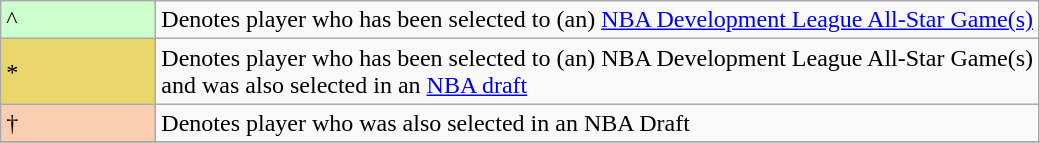<table class="wikitable">
<tr>
<td style="background-color:#CCFFCC; width:6em">^</td>
<td>Denotes player who has been selected to (an) <a href='#'>NBA Development League All-Star Game(s)</a></td>
</tr>
<tr>
<td style="background-color:#E9D66B; width=6em">*</td>
<td>Denotes player who has been selected to (an) NBA Development League All-Star Game(s)<br> and was also selected in an <a href='#'>NBA draft</a></td>
</tr>
<tr>
<td style="background-color:#FBCEB1; width:6em">†</td>
<td>Denotes player who was also selected in an NBA Draft</td>
</tr>
<tr>
</tr>
</table>
